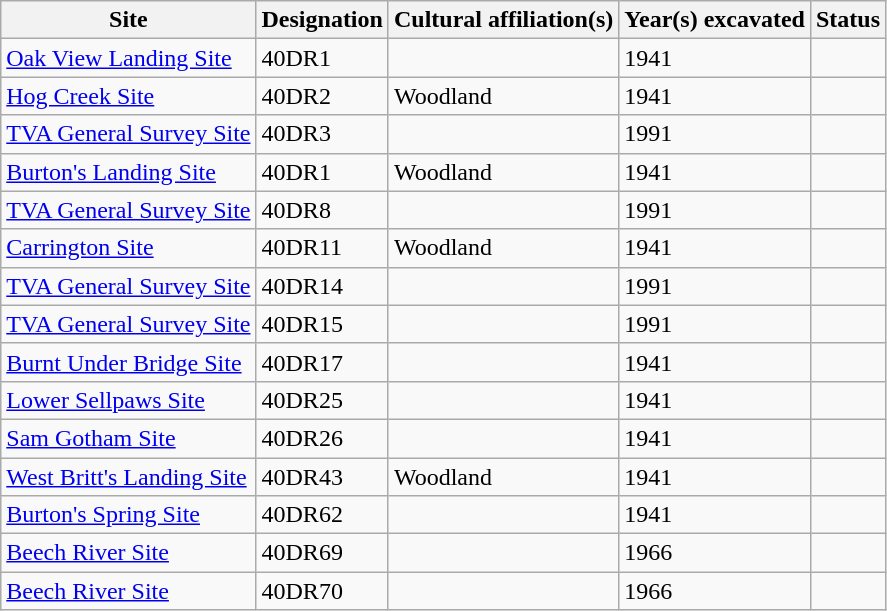<table class="wikitable">
<tr>
<th>Site</th>
<th>Designation</th>
<th>Cultural affiliation(s)</th>
<th>Year(s) excavated</th>
<th>Status</th>
</tr>
<tr>
<td><a href='#'>Oak View Landing Site</a></td>
<td>40DR1</td>
<td></td>
<td>1941</td>
<td></td>
</tr>
<tr>
<td><a href='#'>Hog Creek Site</a></td>
<td>40DR2</td>
<td>Woodland</td>
<td>1941</td>
<td></td>
</tr>
<tr>
<td><a href='#'>TVA General Survey Site</a></td>
<td>40DR3</td>
<td></td>
<td>1991</td>
<td></td>
</tr>
<tr>
<td><a href='#'>Burton's Landing Site</a></td>
<td>40DR1</td>
<td>Woodland</td>
<td>1941</td>
<td></td>
</tr>
<tr>
<td><a href='#'>TVA General Survey Site</a></td>
<td>40DR8</td>
<td></td>
<td>1991</td>
<td></td>
</tr>
<tr>
<td><a href='#'>Carrington Site</a></td>
<td>40DR11</td>
<td>Woodland</td>
<td>1941</td>
<td></td>
</tr>
<tr>
<td><a href='#'>TVA General Survey Site</a></td>
<td>40DR14</td>
<td></td>
<td>1991</td>
<td></td>
</tr>
<tr>
<td><a href='#'>TVA General Survey Site</a></td>
<td>40DR15</td>
<td></td>
<td>1991</td>
<td></td>
</tr>
<tr>
<td><a href='#'>Burnt Under Bridge Site</a></td>
<td>40DR17</td>
<td></td>
<td>1941</td>
<td></td>
</tr>
<tr>
<td><a href='#'>Lower Sellpaws Site</a></td>
<td>40DR25</td>
<td></td>
<td>1941</td>
<td></td>
</tr>
<tr>
<td><a href='#'>Sam Gotham Site</a></td>
<td>40DR26</td>
<td></td>
<td>1941</td>
<td></td>
</tr>
<tr>
<td><a href='#'>West Britt's Landing Site</a></td>
<td>40DR43</td>
<td>Woodland</td>
<td>1941</td>
<td></td>
</tr>
<tr>
<td><a href='#'>Burton's Spring Site</a></td>
<td>40DR62</td>
<td></td>
<td>1941</td>
<td></td>
</tr>
<tr>
<td><a href='#'>Beech River Site</a></td>
<td>40DR69</td>
<td></td>
<td>1966</td>
<td></td>
</tr>
<tr>
<td><a href='#'>Beech River Site</a></td>
<td>40DR70</td>
<td></td>
<td>1966</td>
<td></td>
</tr>
</table>
